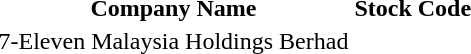<table style="background:transparent;">
<tr>
<th>Company Name</th>
<th>Stock Code</th>
</tr>
<tr>
<td>7-Eleven Malaysia Holdings Berhad</td>
<td></td>
</tr>
</table>
